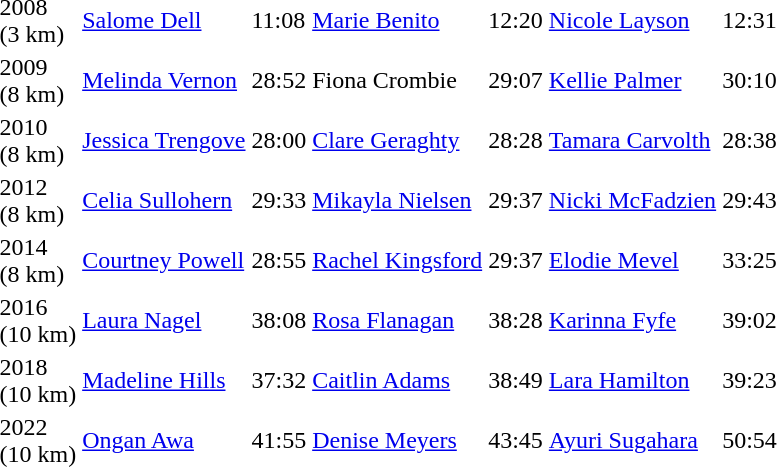<table>
<tr>
<td>2008<br>(3 km)</td>
<td align=left><a href='#'>Salome Dell</a> <br> </td>
<td>11:08</td>
<td align=left><a href='#'>Marie Benito</a> <br> </td>
<td>12:20</td>
<td align=left><a href='#'>Nicole Layson</a> <br> </td>
<td>12:31</td>
</tr>
<tr>
<td>2009<br>(8 km)</td>
<td align=left><a href='#'>Melinda Vernon</a> <br> </td>
<td>28:52</td>
<td align=left>Fiona Crombie <br> </td>
<td>29:07</td>
<td align=left><a href='#'>Kellie Palmer</a> <br> </td>
<td>30:10</td>
</tr>
<tr>
<td>2010<br>(8 km)</td>
<td align=left><a href='#'>Jessica Trengove</a> <br> </td>
<td>28:00</td>
<td align=left><a href='#'>Clare Geraghty</a> <br> </td>
<td>28:28</td>
<td align=left><a href='#'>Tamara Carvolth</a> <br> </td>
<td>28:38</td>
</tr>
<tr>
<td>2012<br>(8 km)</td>
<td align=left><a href='#'>Celia Sullohern</a> <br> </td>
<td>29:33</td>
<td align=left><a href='#'>Mikayla Nielsen</a> <br> </td>
<td>29:37</td>
<td align=left><a href='#'>Nicki McFadzien</a> <br> </td>
<td>29:43</td>
</tr>
<tr>
<td>2014<br>(8 km)</td>
<td align=left><a href='#'>Courtney Powell</a> <br> </td>
<td>28:55</td>
<td align=left><a href='#'>Rachel Kingsford</a> <br> </td>
<td>29:37</td>
<td align=left><a href='#'>Elodie Mevel</a> <br> </td>
<td>33:25</td>
</tr>
<tr>
<td>2016<br>(10 km)</td>
<td align=left><a href='#'>Laura Nagel</a> <br> </td>
<td>38:08</td>
<td align=left><a href='#'>Rosa Flanagan</a> <br> </td>
<td>38:28</td>
<td align=left><a href='#'>Karinna Fyfe</a> <br> </td>
<td>39:02</td>
</tr>
<tr>
<td>2018<br>(10 km)</td>
<td align=left><a href='#'>Madeline Hills</a> <br> </td>
<td>37:32</td>
<td align=left><a href='#'>Caitlin Adams</a> <br> </td>
<td>38:49</td>
<td align=left><a href='#'>Lara Hamilton</a> <br> </td>
<td>39:23</td>
</tr>
<tr>
<td>2022<br>(10 km)</td>
<td align=left><a href='#'>Ongan Awa</a> <br> </td>
<td>41:55</td>
<td align=left><a href='#'>Denise Meyers</a> <br> </td>
<td>43:45</td>
<td align=left><a href='#'>Ayuri Sugahara</a> <br> </td>
<td>50:54</td>
</tr>
</table>
